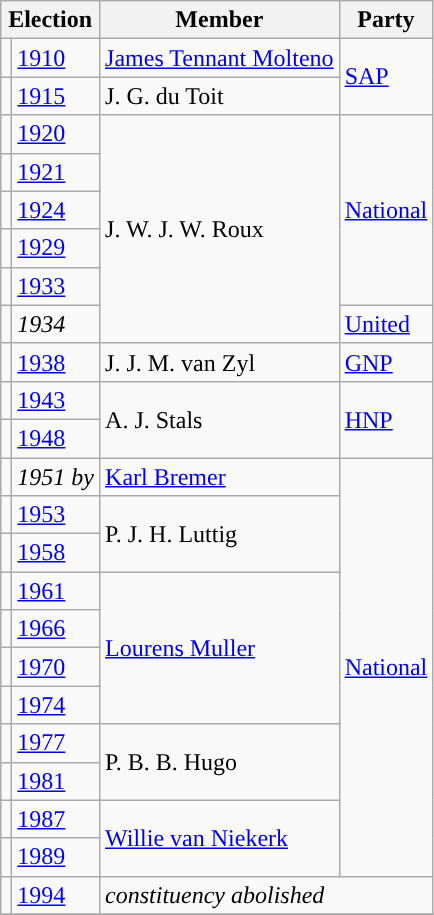<table class="wikitable">
<tr>
<th colspan="2">Election</th>
<th>Member</th>
<th>Party</th>
</tr>
<tr>
<td style="background-color: "></td>
<td><a href='#'>1910</a></td>
<td><a href='#'>James Tennant Molteno</a></td>
<td rowspan="2"><a href='#'>SAP</a></td>
</tr>
<tr>
<td style="background-color: "></td>
<td><a href='#'>1915</a></td>
<td>J. G. du Toit</td>
</tr>
<tr>
<td style="background-color: "></td>
<td><a href='#'>1920</a></td>
<td rowspan="6">J. W. J. W. Roux</td>
<td rowspan="5"><a href='#'>National</a></td>
</tr>
<tr>
<td style="background-color: "></td>
<td><a href='#'>1921</a></td>
</tr>
<tr>
<td style="background-color: "></td>
<td><a href='#'>1924</a></td>
</tr>
<tr>
<td style="background-color: "></td>
<td><a href='#'>1929</a></td>
</tr>
<tr>
<td style="background-color: "></td>
<td><a href='#'>1933</a></td>
</tr>
<tr>
<td style="background-color: "></td>
<td><em>1934</em></td>
<td><a href='#'>United</a></td>
</tr>
<tr>
<td style="background-color: "></td>
<td><a href='#'>1938</a></td>
<td>J. J. M. van Zyl</td>
<td><a href='#'>GNP</a></td>
</tr>
<tr>
<td style="background-color: "></td>
<td><a href='#'>1943</a></td>
<td rowspan="2">A. J. Stals</td>
<td rowspan="2"><a href='#'>HNP</a></td>
</tr>
<tr>
<td style="background-color: "></td>
<td><a href='#'>1948</a></td>
</tr>
<tr>
<td style="background-color: "></td>
<td><em>1951 by</em></td>
<td><a href='#'>Karl Bremer</a></td>
<td rowspan="11"><a href='#'>National</a></td>
</tr>
<tr>
<td style="background-color: "></td>
<td><a href='#'>1953</a></td>
<td rowspan="2">P. J. H. Luttig</td>
</tr>
<tr>
<td style="background-color: "></td>
<td><a href='#'>1958</a></td>
</tr>
<tr>
<td style="background-color: "></td>
<td><a href='#'>1961</a></td>
<td rowspan="4"><a href='#'>Lourens Muller</a></td>
</tr>
<tr>
<td style="background-color: "></td>
<td><a href='#'>1966</a></td>
</tr>
<tr>
<td style="background-color: "></td>
<td><a href='#'>1970</a></td>
</tr>
<tr>
<td style="background-color: "></td>
<td><a href='#'>1974</a></td>
</tr>
<tr>
<td style="background-color: "></td>
<td><a href='#'>1977</a></td>
<td rowspan="2">P. B. B. Hugo</td>
</tr>
<tr>
<td style="background-color: "></td>
<td><a href='#'>1981</a></td>
</tr>
<tr>
<td style="background-color: "></td>
<td><a href='#'>1987</a></td>
<td rowspan="2"><a href='#'>Willie van Niekerk</a></td>
</tr>
<tr>
<td style="background-color: "></td>
<td><a href='#'>1989</a></td>
</tr>
<tr>
<td style="background-color: "></td>
<td><a href='#'>1994</a></td>
<td colspan="2"><em>constituency abolished</em></td>
</tr>
<tr>
</tr>
</table>
